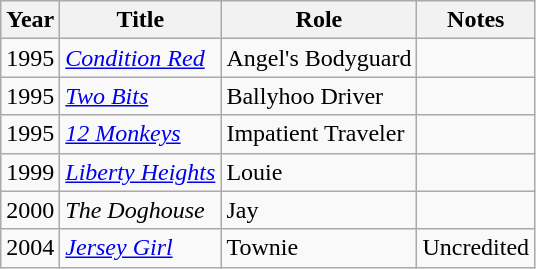<table class="wikitable sortable">
<tr>
<th>Year</th>
<th>Title</th>
<th>Role</th>
<th>Notes</th>
</tr>
<tr>
<td>1995</td>
<td><a href='#'><em>Condition Red</em></a></td>
<td>Angel's Bodyguard</td>
<td></td>
</tr>
<tr>
<td>1995</td>
<td><em><a href='#'>Two Bits</a></em></td>
<td>Ballyhoo Driver</td>
<td></td>
</tr>
<tr>
<td>1995</td>
<td><em><a href='#'>12 Monkeys</a></em></td>
<td>Impatient Traveler</td>
<td></td>
</tr>
<tr>
<td>1999</td>
<td><em><a href='#'>Liberty Heights</a></em></td>
<td>Louie</td>
<td></td>
</tr>
<tr>
<td>2000</td>
<td><em>The Doghouse</em></td>
<td>Jay</td>
<td></td>
</tr>
<tr>
<td>2004</td>
<td><a href='#'><em>Jersey Girl</em></a></td>
<td>Townie</td>
<td>Uncredited</td>
</tr>
</table>
